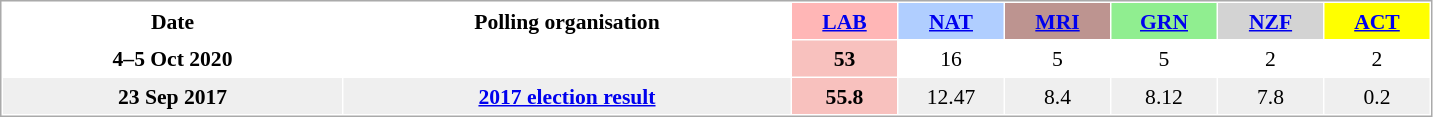<table cellpadding="5" cellspacing="1" style="font-size:90%; line-height:14px; text-align:center; border: 1px solid #aaa">
<tr>
<th style="width:15em;">Date</th>
<th style="width:20em;">Polling organisation</th>
<th style="background-color:#FFB6B6;width:60px"><a href='#'>LAB</a></th>
<th style="background-color:#B0CEFF;width:60px"><a href='#'>NAT</a></th>
<th style="background-color:#BD9490;width:60px;"><a href='#'>MRI</a></th>
<th style="background-color:#90EE90;width:60px"><a href='#'>GRN</a></th>
<th style="background-color:#D3D3D3;width:60px"><a href='#'>NZF</a></th>
<th style="background-color:#FFFF00;width:60px"><a href='#'>ACT</a></th>
</tr>
<tr>
<td><strong>4–5 Oct 2020</strong></td>
<td></td>
<td style="background:#F8C1BE"><strong>53</strong></td>
<td>16</td>
<td>5</td>
<td>5</td>
<td>2</td>
<td>2</td>
</tr>
<tr style="background:#EFEFEF;">
<td><strong>23 Sep 2017</strong></td>
<td><strong><a href='#'>2017 election result</a></strong></td>
<td style="background:#F8C1BE"><strong>55.8</strong></td>
<td>12.47</td>
<td>8.4</td>
<td>8.12</td>
<td>7.8</td>
<td>0.2</td>
</tr>
</table>
